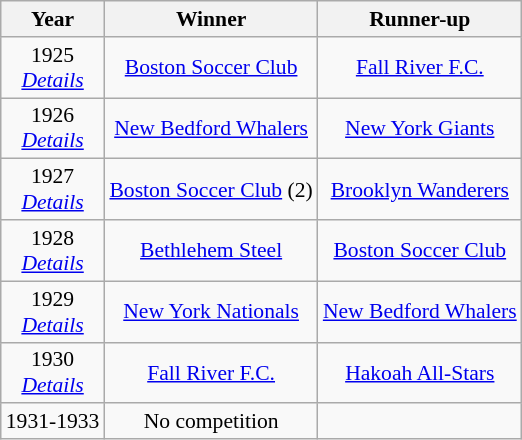<table class="wikitable" style="font-size:90%; text-align: center;">
<tr>
<th>Year</th>
<th>Winner</th>
<th>Runner-up</th>
</tr>
<tr>
<td>1925 <br> <em><a href='#'>Details</a></em></td>
<td><a href='#'>Boston Soccer Club</a></td>
<td><a href='#'>Fall River F.C.</a></td>
</tr>
<tr>
<td>1926 <br> <em><a href='#'>Details</a></em></td>
<td><a href='#'>New Bedford Whalers</a></td>
<td><a href='#'>New York Giants</a></td>
</tr>
<tr>
<td>1927 <br> <em><a href='#'>Details</a></em></td>
<td><a href='#'>Boston Soccer Club</a> (2)</td>
<td><a href='#'>Brooklyn Wanderers</a></td>
</tr>
<tr>
<td>1928 <br> <em><a href='#'>Details</a></em></td>
<td><a href='#'>Bethlehem Steel</a></td>
<td><a href='#'>Boston Soccer Club</a></td>
</tr>
<tr>
<td>1929 <br> <em><a href='#'>Details</a></em></td>
<td><a href='#'>New York Nationals</a></td>
<td><a href='#'>New Bedford Whalers</a></td>
</tr>
<tr>
<td>1930 <br> <em><a href='#'>Details</a></em></td>
<td><a href='#'>Fall River F.C.</a></td>
<td><a href='#'>Hakoah All-Stars</a></td>
</tr>
<tr>
<td>1931-1933</td>
<td>No competition</td>
<td></td>
</tr>
</table>
